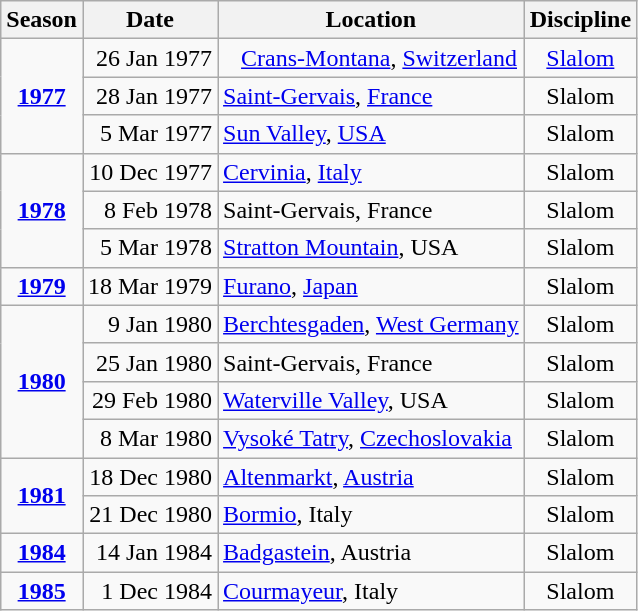<table class="wikitable">
<tr>
<th>Season</th>
<th>Date</th>
<th>Location</th>
<th>Discipline</th>
</tr>
<tr>
<td align=center rowspan=3><strong><a href='#'>1977</a></strong></td>
<td align=right>26 Jan 1977</td>
<td>   <a href='#'>Crans-Montana</a>, <a href='#'>Switzerland</a></td>
<td align=center><a href='#'>Slalom</a></td>
</tr>
<tr>
<td align=right>28 Jan 1977</td>
<td> <a href='#'>Saint-Gervais</a>, <a href='#'>France</a></td>
<td align=center>Slalom</td>
</tr>
<tr>
<td align=right>5 Mar 1977</td>
<td> <a href='#'>Sun Valley</a>, <a href='#'>USA</a></td>
<td align=center>Slalom</td>
</tr>
<tr>
<td align=center rowspan=3><strong><a href='#'>1978</a></strong></td>
<td align=right>10 Dec 1977</td>
<td> <a href='#'>Cervinia</a>, <a href='#'>Italy</a></td>
<td align=center>Slalom</td>
</tr>
<tr>
<td align=right>8 Feb 1978</td>
<td> Saint-Gervais, France</td>
<td align=center>Slalom</td>
</tr>
<tr>
<td align=right>5 Mar 1978</td>
<td> <a href='#'>Stratton Mountain</a>, USA</td>
<td align=center>Slalom</td>
</tr>
<tr>
<td align=center><strong><a href='#'>1979</a></strong></td>
<td align=right>18 Mar 1979</td>
<td> <a href='#'>Furano</a>, <a href='#'>Japan</a></td>
<td align=center>Slalom</td>
</tr>
<tr>
<td align=center rowspan=4><strong><a href='#'>1980</a></strong></td>
<td align=right>9 Jan 1980</td>
<td> <a href='#'>Berchtesgaden</a>, <a href='#'>West Germany</a></td>
<td align=center>Slalom</td>
</tr>
<tr>
<td align=right>25 Jan 1980</td>
<td> Saint-Gervais, France</td>
<td align=center>Slalom</td>
</tr>
<tr>
<td align=right>29 Feb 1980</td>
<td> <a href='#'>Waterville Valley</a>, USA</td>
<td align=center>Slalom</td>
</tr>
<tr>
<td align=right>8 Mar 1980</td>
<td> <a href='#'>Vysoké Tatry</a>, <a href='#'>Czechoslovakia</a></td>
<td align=center>Slalom</td>
</tr>
<tr>
<td align=center rowspan=2><strong><a href='#'>1981</a></strong></td>
<td align=right>18 Dec 1980</td>
<td> <a href='#'>Altenmarkt</a>, <a href='#'>Austria</a></td>
<td align=center>Slalom</td>
</tr>
<tr>
<td align=right>21 Dec 1980</td>
<td> <a href='#'>Bormio</a>, Italy</td>
<td align=center>Slalom</td>
</tr>
<tr>
<td align=center><strong><a href='#'>1984</a></strong></td>
<td align=right>14 Jan 1984</td>
<td> <a href='#'>Badgastein</a>, Austria</td>
<td align=center>Slalom</td>
</tr>
<tr>
<td align=center><strong><a href='#'>1985</a></strong></td>
<td align=right>1 Dec 1984</td>
<td> <a href='#'>Courmayeur</a>, Italy</td>
<td align=center>Slalom</td>
</tr>
</table>
